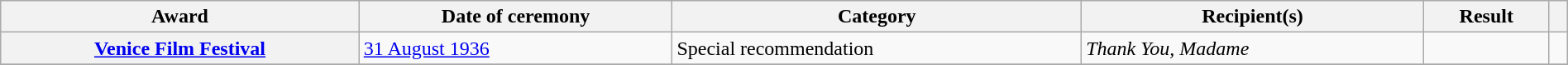<table class="wikitable sortable plainrowheaders" style="width: 100%;">
<tr>
<th scope="col">Award</th>
<th scope="col">Date of ceremony</th>
<th scope="col">Category</th>
<th scope="col">Recipient(s)</th>
<th scope="col">Result</th>
<th scope="col" class="unsortable"></th>
</tr>
<tr>
<th><a href='#'>Venice Film Festival</a></th>
<td><a href='#'>31 August 1936</a></td>
<td>Special recommendation</td>
<td><em>Thank You, Madame</em></td>
<td></td>
<td></td>
</tr>
<tr>
</tr>
</table>
